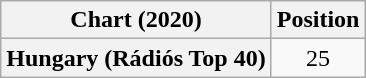<table class="wikitable plainrowheaders" style="text-align:center">
<tr>
<th scope="col">Chart (2020)</th>
<th scope="col">Position</th>
</tr>
<tr>
<th scope="row">Hungary (Rádiós Top 40)</th>
<td>25</td>
</tr>
</table>
